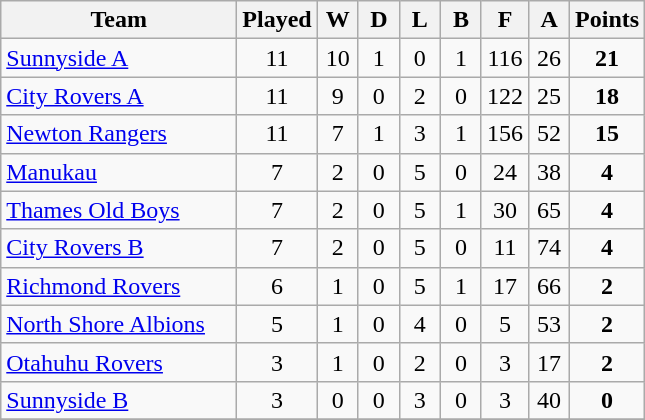<table class="wikitable" style="text-align:center;">
<tr>
<th width=150>Team</th>
<th width=20 abbr="Played">Played</th>
<th width=20 abbr="Won">W</th>
<th width=20 abbr="Drawn">D</th>
<th width=20 abbr="Lost">L</th>
<th width=20 abbr="Bye">B</th>
<th width=20 abbr="For">F</th>
<th width=20 abbr="Against">A</th>
<th width=20 abbr="Points">Points</th>
</tr>
<tr>
<td style="text-align:left;"><a href='#'>Sunnyside A</a></td>
<td>11</td>
<td>10</td>
<td>1</td>
<td>0</td>
<td>1</td>
<td>116</td>
<td>26</td>
<td><strong>21</strong></td>
</tr>
<tr>
<td style="text-align:left;"><a href='#'>City Rovers A</a></td>
<td>11</td>
<td>9</td>
<td>0</td>
<td>2</td>
<td>0</td>
<td>122</td>
<td>25</td>
<td><strong>18</strong></td>
</tr>
<tr>
<td style="text-align:left;"><a href='#'>Newton Rangers</a></td>
<td>11</td>
<td>7</td>
<td>1</td>
<td>3</td>
<td>1</td>
<td>156</td>
<td>52</td>
<td><strong>15</strong></td>
</tr>
<tr>
<td style="text-align:left;"><a href='#'>Manukau</a></td>
<td>7</td>
<td>2</td>
<td>0</td>
<td>5</td>
<td>0</td>
<td>24</td>
<td>38</td>
<td><strong>4</strong></td>
</tr>
<tr>
<td style="text-align:left;"><a href='#'>Thames Old Boys</a></td>
<td>7</td>
<td>2</td>
<td>0</td>
<td>5</td>
<td>1</td>
<td>30</td>
<td>65</td>
<td><strong>4</strong></td>
</tr>
<tr>
<td style="text-align:left;"><a href='#'>City Rovers B</a></td>
<td>7</td>
<td>2</td>
<td>0</td>
<td>5</td>
<td>0</td>
<td>11</td>
<td>74</td>
<td><strong>4</strong></td>
</tr>
<tr>
<td style="text-align:left;"><a href='#'>Richmond Rovers</a></td>
<td>6</td>
<td>1</td>
<td>0</td>
<td>5</td>
<td>1</td>
<td>17</td>
<td>66</td>
<td><strong>2</strong></td>
</tr>
<tr>
<td style="text-align:left;"><a href='#'>North Shore Albions</a></td>
<td>5</td>
<td>1</td>
<td>0</td>
<td>4</td>
<td>0</td>
<td>5</td>
<td>53</td>
<td><strong>2</strong></td>
</tr>
<tr>
<td style="text-align:left;"><a href='#'>Otahuhu Rovers</a></td>
<td>3</td>
<td>1</td>
<td>0</td>
<td>2</td>
<td>0</td>
<td>3</td>
<td>17</td>
<td><strong>2</strong></td>
</tr>
<tr>
<td style="text-align:left;"><a href='#'>Sunnyside B</a></td>
<td>3</td>
<td>0</td>
<td>0</td>
<td>3</td>
<td>0</td>
<td>3</td>
<td>40</td>
<td><strong>0</strong></td>
</tr>
<tr>
</tr>
</table>
